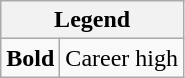<table class="wikitable mw-collapsible">
<tr>
<th colspan="2">Legend</th>
</tr>
<tr>
<td><strong>Bold</strong></td>
<td>Career high</td>
</tr>
</table>
